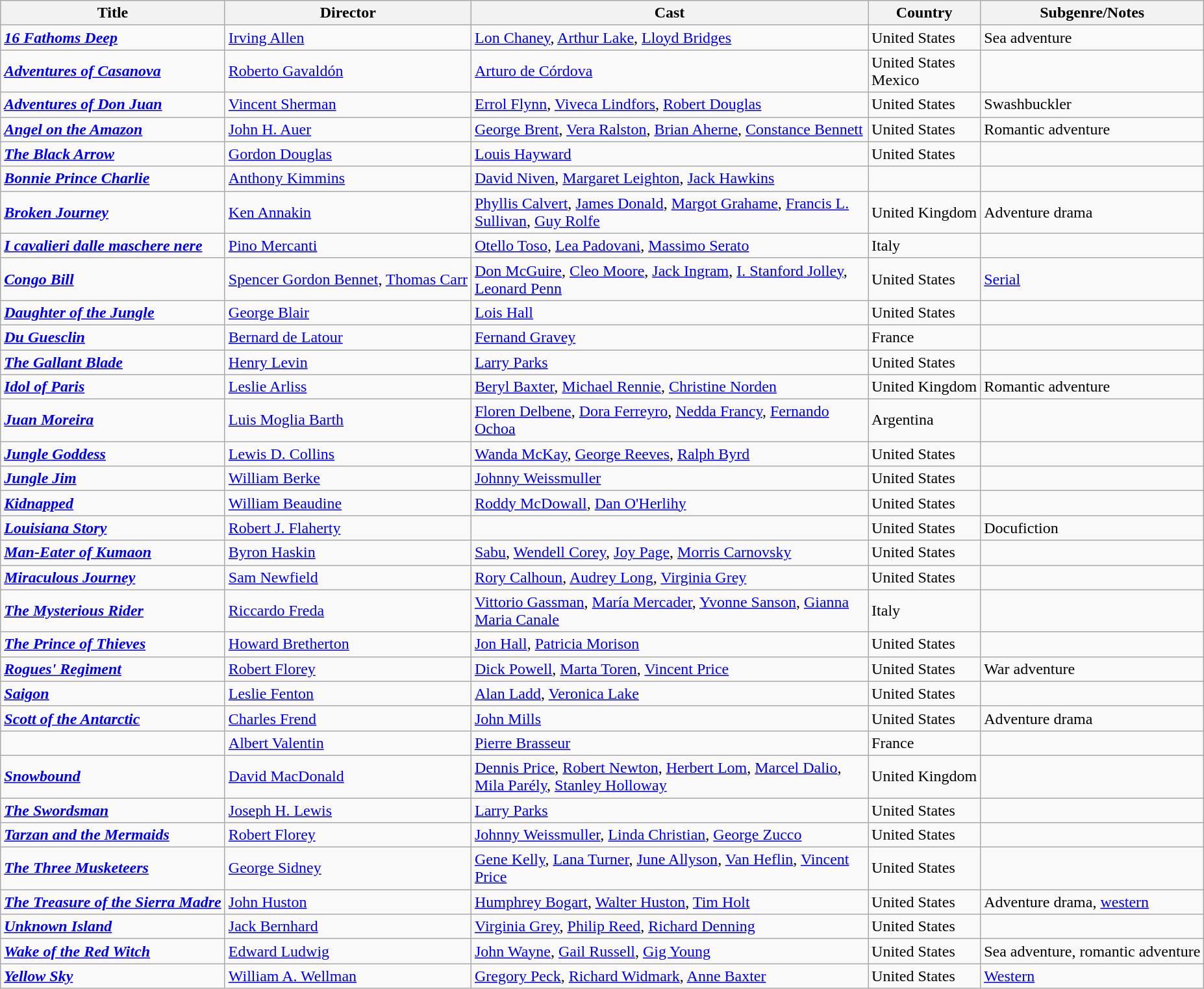<table class="wikitable">
<tr>
<th>Title</th>
<th>Director</th>
<th style="width: 400px;">Cast</th>
<th>Country</th>
<th>Subgenre/Notes</th>
</tr>
<tr>
<td><strong><em><a href='#'>16 Fathoms Deep</a></em></strong></td>
<td><a href='#'>Irving Allen</a></td>
<td><a href='#'>Lon Chaney</a>, <a href='#'>Arthur Lake</a>, <a href='#'>Lloyd Bridges</a></td>
<td>United States</td>
<td>Sea adventure</td>
</tr>
<tr>
<td><strong><em><a href='#'>Adventures of Casanova</a></em></strong></td>
<td><a href='#'>Roberto Gavaldón</a></td>
<td><a href='#'>Arturo de Córdova</a></td>
<td>United States<br>Mexico</td>
<td></td>
</tr>
<tr>
<td><strong><em><a href='#'>Adventures of Don Juan</a></em></strong></td>
<td><a href='#'>Vincent Sherman</a></td>
<td><a href='#'>Errol Flynn</a>, <a href='#'>Viveca Lindfors</a>, <a href='#'>Robert Douglas</a></td>
<td>United States</td>
<td>Swashbuckler</td>
</tr>
<tr>
<td><strong><em><a href='#'>Angel on the Amazon</a></em></strong></td>
<td><a href='#'>John H. Auer</a></td>
<td><a href='#'>George Brent</a>, <a href='#'>Vera Ralston</a>, <a href='#'>Brian Aherne</a>, <a href='#'>Constance Bennett</a></td>
<td>United States</td>
<td>Romantic adventure</td>
</tr>
<tr>
<td><strong><em><a href='#'>The Black Arrow</a></em></strong></td>
<td><a href='#'>Gordon Douglas</a></td>
<td><a href='#'>Louis Hayward</a></td>
<td>United States</td>
<td></td>
</tr>
<tr>
<td><strong><em><a href='#'>Bonnie Prince Charlie</a></em></strong></td>
<td><a href='#'>Anthony Kimmins</a></td>
<td><a href='#'>David Niven</a>, <a href='#'>Margaret Leighton</a>, <a href='#'>Jack Hawkins</a></td>
<td></td>
<td></td>
</tr>
<tr>
<td><strong><em><a href='#'>Broken Journey</a></em></strong></td>
<td><a href='#'>Ken Annakin</a></td>
<td><a href='#'>Phyllis Calvert</a>, <a href='#'>James Donald</a>, <a href='#'>Margot Grahame</a>, <a href='#'>Francis L. Sullivan</a>, <a href='#'>Guy Rolfe</a></td>
<td>United Kingdom</td>
<td>Adventure drama</td>
</tr>
<tr>
<td><strong><em><a href='#'>I cavalieri dalle maschere nere</a></em></strong></td>
<td><a href='#'>Pino Mercanti</a></td>
<td><a href='#'>Otello Toso</a>, <a href='#'>Lea Padovani</a>, <a href='#'>Massimo Serato</a></td>
<td>Italy</td>
<td></td>
</tr>
<tr>
<td><strong><em><a href='#'>Congo Bill</a></em></strong></td>
<td><a href='#'>Spencer Gordon Bennet</a>, <a href='#'>Thomas Carr</a></td>
<td><a href='#'>Don McGuire</a>, <a href='#'>Cleo Moore</a>, <a href='#'>Jack Ingram</a>, <a href='#'>I. Stanford Jolley</a>, <a href='#'>Leonard Penn</a></td>
<td>United States</td>
<td><a href='#'>Serial</a></td>
</tr>
<tr>
<td><strong><em><a href='#'>Daughter of the Jungle</a></em></strong></td>
<td><a href='#'>George Blair</a></td>
<td><a href='#'>Lois Hall</a></td>
<td>United States</td>
<td></td>
</tr>
<tr>
<td><strong><em><a href='#'>Du Guesclin</a></em></strong></td>
<td><a href='#'>Bernard de Latour</a></td>
<td><a href='#'>Fernand Gravey</a></td>
<td>France</td>
<td></td>
</tr>
<tr>
<td><strong><em><a href='#'>The Gallant Blade</a></em></strong></td>
<td><a href='#'>Henry Levin</a></td>
<td><a href='#'>Larry Parks</a></td>
<td>United States</td>
<td></td>
</tr>
<tr>
<td><strong><em><a href='#'>Idol of Paris</a></em></strong></td>
<td><a href='#'>Leslie Arliss</a></td>
<td><a href='#'>Beryl Baxter</a>, <a href='#'>Michael Rennie</a>, <a href='#'>Christine Norden</a></td>
<td>United Kingdom</td>
<td>Romantic adventure</td>
</tr>
<tr>
<td><strong><em><a href='#'>Juan Moreira</a></em></strong></td>
<td><a href='#'>Luis Moglia Barth</a></td>
<td><a href='#'>Floren Delbene</a>, <a href='#'>Dora Ferreyro</a>, <a href='#'>Nedda Francy</a>, <a href='#'>Fernando Ochoa</a></td>
<td>Argentina</td>
<td></td>
</tr>
<tr>
<td><strong><em><a href='#'>Jungle Goddess</a></em></strong></td>
<td><a href='#'>Lewis D. Collins</a></td>
<td><a href='#'>Wanda McKay</a>, <a href='#'>George Reeves</a>, <a href='#'>Ralph Byrd</a></td>
<td>United States</td>
<td></td>
</tr>
<tr>
<td><strong><em><a href='#'>Jungle Jim</a></em></strong></td>
<td><a href='#'>William Berke</a></td>
<td><a href='#'>Johnny Weissmuller</a></td>
<td>United States</td>
<td></td>
</tr>
<tr>
<td><strong><em><a href='#'>Kidnapped</a></em></strong></td>
<td><a href='#'>William Beaudine</a></td>
<td><a href='#'>Roddy McDowall</a>, <a href='#'>Dan O'Herlihy</a></td>
<td>United States</td>
<td></td>
</tr>
<tr>
<td><strong><em><a href='#'>Louisiana Story</a></em></strong></td>
<td><a href='#'>Robert J. Flaherty</a></td>
<td></td>
<td>United States</td>
<td>Docufiction</td>
</tr>
<tr>
<td><strong><em><a href='#'>Man-Eater of Kumaon</a></em></strong></td>
<td><a href='#'>Byron Haskin</a></td>
<td><a href='#'>Sabu</a>, <a href='#'>Wendell Corey</a>, <a href='#'>Joy Page</a>, <a href='#'>Morris Carnovsky</a></td>
<td>United States</td>
<td></td>
</tr>
<tr>
<td><strong><em><a href='#'>Miraculous Journey</a></em></strong></td>
<td><a href='#'>Sam Newfield</a></td>
<td><a href='#'>Rory Calhoun</a>, <a href='#'>Audrey Long</a>, <a href='#'>Virginia Grey</a></td>
<td>United States</td>
<td></td>
</tr>
<tr>
<td><strong><em><a href='#'>The Mysterious Rider</a></em></strong></td>
<td><a href='#'>Riccardo Freda</a></td>
<td><a href='#'>Vittorio Gassman</a>, <a href='#'>María Mercader</a>, <a href='#'>Yvonne Sanson</a>, <a href='#'>Gianna Maria Canale</a></td>
<td>Italy</td>
<td></td>
</tr>
<tr>
<td><strong><em><a href='#'>The Prince of Thieves</a></em></strong></td>
<td><a href='#'>Howard Bretherton</a></td>
<td><a href='#'>Jon Hall</a>, <a href='#'>Patricia Morison</a></td>
<td>United States</td>
<td></td>
</tr>
<tr>
<td><strong><em><a href='#'>Rogues' Regiment</a></em></strong></td>
<td><a href='#'>Robert Florey</a></td>
<td><a href='#'>Dick Powell</a>, <a href='#'>Marta Toren</a>, <a href='#'>Vincent Price</a></td>
<td>United States</td>
<td>War adventure</td>
</tr>
<tr>
<td><strong><em><a href='#'>Saigon</a></em></strong></td>
<td><a href='#'>Leslie Fenton</a></td>
<td><a href='#'>Alan Ladd</a>, <a href='#'>Veronica Lake</a></td>
<td>United States</td>
<td></td>
</tr>
<tr>
<td><strong><em><a href='#'>Scott of the Antarctic</a></em></strong></td>
<td><a href='#'>Charles Frend</a></td>
<td><a href='#'>John Mills</a></td>
<td>United States</td>
<td>Adventure drama</td>
</tr>
<tr>
<td><strong><em></em></strong></td>
<td><a href='#'>Albert Valentin</a></td>
<td><a href='#'>Pierre Brasseur</a></td>
<td>France</td>
<td></td>
</tr>
<tr>
<td><strong><em><a href='#'>Snowbound</a></em></strong></td>
<td><a href='#'>David MacDonald</a></td>
<td><a href='#'>Dennis Price</a>, <a href='#'>Robert Newton</a>, <a href='#'>Herbert Lom</a>, <a href='#'>Marcel  Dalio</a>, <a href='#'>Mila Parély</a>, <a href='#'>Stanley Holloway</a></td>
<td>United Kingdom</td>
<td></td>
</tr>
<tr>
<td><strong><em><a href='#'>The Swordsman</a></em></strong></td>
<td><a href='#'>Joseph H. Lewis</a></td>
<td><a href='#'>Larry Parks</a></td>
<td>United States</td>
<td></td>
</tr>
<tr>
<td><strong><em><a href='#'>Tarzan and the Mermaids</a></em></strong></td>
<td><a href='#'>Robert Florey</a></td>
<td><a href='#'>Johnny Weissmuller</a>, <a href='#'>Linda Christian</a>, <a href='#'>George Zucco</a></td>
<td>United States</td>
<td></td>
</tr>
<tr>
<td><strong><em><a href='#'>The Three Musketeers</a></em></strong></td>
<td><a href='#'>George Sidney</a></td>
<td><a href='#'>Gene Kelly</a>, <a href='#'>Lana Turner</a>, <a href='#'>June Allyson</a>, <a href='#'>Van Heflin</a>, <a href='#'>Vincent Price</a></td>
<td>United States</td>
<td></td>
</tr>
<tr>
<td><strong><em><a href='#'>The Treasure of the Sierra Madre</a></em></strong></td>
<td><a href='#'>John Huston</a></td>
<td><a href='#'>Humphrey Bogart</a>, <a href='#'>Walter Huston</a>, <a href='#'>Tim Holt</a></td>
<td>United States</td>
<td>Adventure drama, <a href='#'>western</a></td>
</tr>
<tr>
<td><strong><em><a href='#'>Unknown Island</a></em></strong></td>
<td><a href='#'>Jack Bernhard</a></td>
<td><a href='#'>Virginia Grey</a>, <a href='#'>Philip Reed</a>, <a href='#'>Richard Denning</a></td>
<td>United States</td>
<td></td>
</tr>
<tr>
<td><strong><em><a href='#'>Wake of the Red Witch</a></em></strong></td>
<td><a href='#'>Edward Ludwig</a></td>
<td><a href='#'>John Wayne</a>, <a href='#'>Gail Russell</a>, <a href='#'>Gig Young</a></td>
<td>United States</td>
<td>Sea adventure, romantic adventure</td>
</tr>
<tr>
<td><strong><em><a href='#'>Yellow Sky</a></em></strong></td>
<td><a href='#'>William A. Wellman</a></td>
<td><a href='#'>Gregory Peck</a>, <a href='#'>Richard Widmark</a>, <a href='#'>Anne Baxter</a></td>
<td>United States</td>
<td><a href='#'>Western</a></td>
</tr>
</table>
